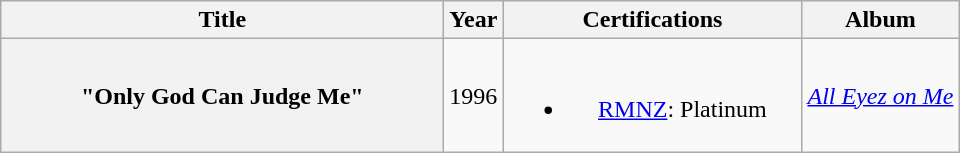<table class="wikitable plainrowheaders" style="text-align:center;">
<tr>
<th scope="col" style="width:18em;">Title</th>
<th scope="col">Year</th>
<th scope="col" style="width:12em;">Certifications</th>
<th scope="col">Album</th>
</tr>
<tr>
<th scope="row">"Only God Can Judge Me"<br></th>
<td>1996</td>
<td><br><ul><li><a href='#'>RMNZ</a>: Platinum</li></ul></td>
<td><em><a href='#'>All Eyez on Me</a></em></td>
</tr>
</table>
